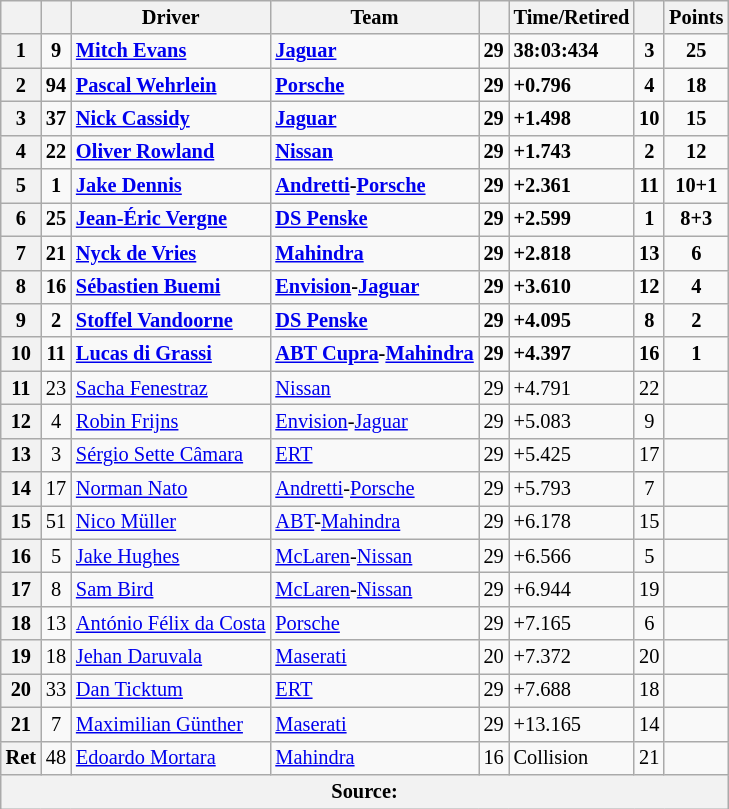<table class="wikitable sortable" style="font-size: 85%">
<tr>
<th scope="col"></th>
<th scope="col"></th>
<th scope="col">Driver</th>
<th scope="col">Team</th>
<th scope="col"></th>
<th scope="col" class="unsortable">Time/Retired</th>
<th scope="col"></th>
<th scope="col">Points</th>
</tr>
<tr>
<th scope="row">1</th>
<td align="center"><strong>9</strong></td>
<td data-sort-value=""><strong> <a href='#'>Mitch Evans</a></strong></td>
<td><strong><a href='#'>Jaguar</a></strong></td>
<td><strong>29</strong></td>
<td><strong>38:03:434</strong></td>
<td align="center"><strong>3</strong></td>
<td align="center"><strong>25</strong></td>
</tr>
<tr>
<th scope="row">2</th>
<td align="center"><strong>94</strong></td>
<td data-sort-value=""><strong> <a href='#'>Pascal Wehrlein</a></strong></td>
<td><strong><a href='#'>Porsche</a></strong></td>
<td><strong>29</strong></td>
<td><strong>+0.796</strong></td>
<td align="center"><strong>4</strong></td>
<td align="center"><strong>18</strong></td>
</tr>
<tr>
<th scope="row">3</th>
<td align="center"><strong>37</strong></td>
<td data-sort-value=""><strong> <a href='#'>Nick Cassidy</a></strong></td>
<td><strong><a href='#'>Jaguar</a></strong></td>
<td><strong>29</strong></td>
<td><strong>+1.498</strong></td>
<td align="center"><strong>10</strong></td>
<td align="center"><strong>15</strong></td>
</tr>
<tr>
<th scope="row">4</th>
<td align="center"><strong>22</strong></td>
<td data-sort-value=""><strong> <a href='#'>Oliver Rowland</a></strong></td>
<td><strong><a href='#'>Nissan</a></strong></td>
<td><strong>29</strong></td>
<td><strong>+1.743</strong></td>
<td align="center"><strong>2</strong></td>
<td align="center"><strong>12</strong></td>
</tr>
<tr>
<th scope="row">5</th>
<td align="center"><strong>1</strong></td>
<td data-sort-value=""><strong> <a href='#'>Jake Dennis</a></strong></td>
<td><strong><a href='#'>Andretti</a>-<a href='#'>Porsche</a></strong></td>
<td><strong>29</strong></td>
<td><strong>+2.361</strong></td>
<td align="center"><strong>11</strong></td>
<td align="center"><strong>10+1</strong></td>
</tr>
<tr>
<th scope="row">6</th>
<td align="center"><strong>25</strong></td>
<td data-sort-value=""><strong> <a href='#'>Jean-Éric Vergne</a></strong></td>
<td><strong><a href='#'>DS Penske</a></strong></td>
<td><strong>29</strong></td>
<td><strong>+2.599</strong></td>
<td align="center"><strong>1</strong></td>
<td align="center"><strong>8+3</strong></td>
</tr>
<tr>
<th scope="row">7</th>
<td align="center"><strong>21</strong></td>
<td data-sort-value=""><strong> <a href='#'>Nyck de Vries</a></strong></td>
<td><strong><a href='#'>Mahindra</a></strong></td>
<td><strong>29</strong></td>
<td><strong>+2.818</strong></td>
<td align="center"><strong>13</strong></td>
<td align="center"><strong>6</strong></td>
</tr>
<tr>
<th scope="row">8</th>
<td align="center"><strong>16</strong></td>
<td data-sort-value=""><strong> <a href='#'>Sébastien Buemi</a></strong></td>
<td><strong><a href='#'>Envision</a>-<a href='#'>Jaguar</a></strong></td>
<td><strong>29</strong></td>
<td><strong>+3.610</strong></td>
<td align="center"><strong>12</strong></td>
<td align="center"><strong>4</strong></td>
</tr>
<tr>
<th scope="row">9</th>
<td align="center"><strong>2</strong></td>
<td data-sort-value=""><strong> <a href='#'>Stoffel Vandoorne</a></strong></td>
<td><strong><a href='#'>DS Penske</a></strong></td>
<td><strong>29</strong></td>
<td><strong>+4.095</strong></td>
<td align="center"><strong>8</strong></td>
<td align="center"><strong>2</strong></td>
</tr>
<tr>
<th scope="row">10</th>
<td align="center"><strong>11</strong></td>
<td data-sort-value=""><strong> <a href='#'>Lucas di Grassi</a></strong></td>
<td><strong><a href='#'>ABT Cupra</a>-<a href='#'>Mahindra</a></strong></td>
<td><strong>29</strong></td>
<td><strong>+4.397</strong></td>
<td align="center"><strong>16</strong></td>
<td align="center"><strong>1</strong></td>
</tr>
<tr>
<th scope="row">11</th>
<td align="center">23</td>
<td data-sort-value=""> <a href='#'>Sacha Fenestraz</a></td>
<td><a href='#'>Nissan</a></td>
<td>29</td>
<td>+4.791</td>
<td align="center">22</td>
<td align="center"></td>
</tr>
<tr>
<th scope="row">12</th>
<td align="center">4</td>
<td data-sort-value=""> <a href='#'>Robin Frijns</a></td>
<td><a href='#'>Envision</a>-<a href='#'>Jaguar</a></td>
<td>29</td>
<td>+5.083</td>
<td align="center">9</td>
<td align="center"></td>
</tr>
<tr>
<th scope="row">13</th>
<td align="center">3</td>
<td data-sort-value=""> <a href='#'>Sérgio Sette Câmara</a></td>
<td><a href='#'>ERT</a></td>
<td>29</td>
<td>+5.425</td>
<td align="center">17</td>
<td align="center"></td>
</tr>
<tr>
<th scope="row">14</th>
<td align="center">17</td>
<td data-sort-value=""> <a href='#'>Norman Nato</a></td>
<td><a href='#'>Andretti</a>-<a href='#'>Porsche</a></td>
<td>29</td>
<td>+5.793</td>
<td align="center">7</td>
<td align="center"></td>
</tr>
<tr>
<th scope="row">15</th>
<td align="center">51</td>
<td data-sort-value=""> <a href='#'>Nico Müller</a></td>
<td><a href='#'>ABT</a>-<a href='#'>Mahindra</a></td>
<td>29</td>
<td>+6.178</td>
<td align="center">15</td>
<td align="center"></td>
</tr>
<tr>
<th scope="row">16</th>
<td align="center">5</td>
<td data-sort-value=""> <a href='#'>Jake Hughes</a></td>
<td><a href='#'>McLaren</a>-<a href='#'>Nissan</a></td>
<td>29</td>
<td>+6.566</td>
<td align="center">5</td>
<td align="center"></td>
</tr>
<tr>
<th scope="row">17</th>
<td align="center">8</td>
<td data-sort-value=""> <a href='#'>Sam Bird</a></td>
<td><a href='#'>McLaren</a>-<a href='#'>Nissan</a></td>
<td>29</td>
<td>+6.944</td>
<td align="center">19</td>
<td></td>
</tr>
<tr>
<th scope="row">18</th>
<td align="center">13</td>
<td data-sort-value=""> <a href='#'>António Félix da Costa</a></td>
<td><a href='#'>Porsche</a></td>
<td>29</td>
<td>+7.165</td>
<td align="center">6</td>
<td align="center"></td>
</tr>
<tr>
<th scope="row">19</th>
<td align="center">18</td>
<td data-sort-value=""> <a href='#'>Jehan Daruvala</a></td>
<td><a href='#'>Maserati</a></td>
<td>20</td>
<td>+7.372</td>
<td align="center">20</td>
<td align="center"></td>
</tr>
<tr>
<th scope="row">20</th>
<td align="center">33</td>
<td data-sort-value=""> <a href='#'>Dan Ticktum</a></td>
<td><a href='#'>ERT</a></td>
<td>29</td>
<td>+7.688</td>
<td align="center">18</td>
<td align="center"></td>
</tr>
<tr>
<th scope="row">21</th>
<td align="center">7</td>
<td data-sort-value=""> <a href='#'>Maximilian Günther</a></td>
<td><a href='#'>Maserati</a></td>
<td>29</td>
<td>+13.165</td>
<td align="center">14</td>
<td align="center"></td>
</tr>
<tr>
<th scope="row">Ret</th>
<td align="center">48</td>
<td data-sort-value=""> <a href='#'>Edoardo Mortara</a></td>
<td><a href='#'>Mahindra</a></td>
<td>16</td>
<td>Collision</td>
<td align="center">21</td>
<td align="center"></td>
</tr>
<tr>
<th colspan="8">Source:</th>
</tr>
</table>
